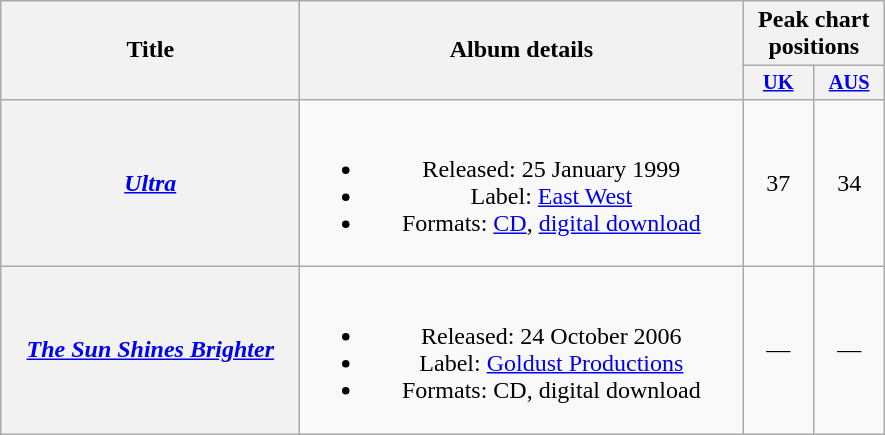<table class="wikitable plainrowheaders" style="text-align:center;">
<tr>
<th scope="col" rowspan="2" style="width:12em;">Title</th>
<th scope="col" rowspan="2" style="width:18em;">Album details</th>
<th scope="col" colspan="2">Peak chart positions</th>
</tr>
<tr>
<th style="width:3em;font-size:85%"><a href='#'>UK</a><br></th>
<th style="width:3em;font-size:85%"><a href='#'>AUS</a><br></th>
</tr>
<tr>
<th scope="row"><em><a href='#'>Ultra</a></em></th>
<td><br><ul><li>Released: 25 January 1999</li><li>Label: <a href='#'>East West</a></li><li>Formats: <a href='#'>CD</a>, <a href='#'>digital download</a></li></ul></td>
<td>37</td>
<td>34</td>
</tr>
<tr>
<th scope="row"><em><a href='#'>The Sun Shines Brighter</a></em></th>
<td><br><ul><li>Released: 24 October 2006</li><li>Label: <a href='#'>Goldust Productions</a></li><li>Formats: CD, digital download</li></ul></td>
<td>—</td>
<td>—</td>
</tr>
</table>
